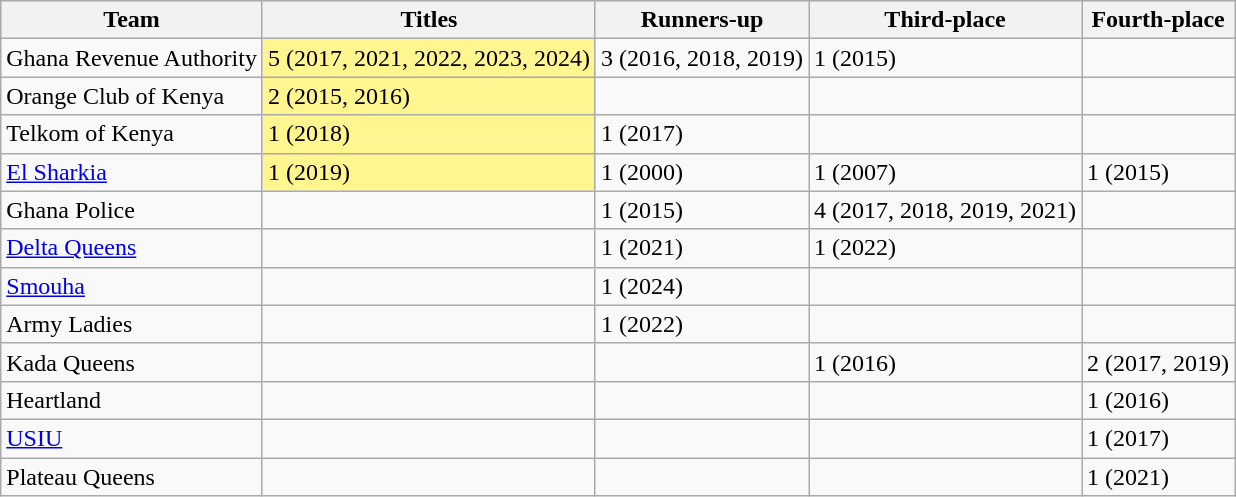<table class=wikitable>
<tr>
<th>Team</th>
<th>Titles</th>
<th>Runners-up</th>
<th>Third-place</th>
<th>Fourth-place</th>
</tr>
<tr>
<td>Ghana Revenue Authority</td>
<td bgcolor="#FFF68F">5 (2017, 2021, 2022, 2023, 2024)</td>
<td>3 (2016, 2018, 2019)</td>
<td>1 (2015)</td>
</tr>
<tr>
<td>Orange Club of Kenya</td>
<td bgcolor="#FFF68F">2 (2015, 2016)</td>
<td></td>
<td></td>
<td></td>
</tr>
<tr>
<td>Telkom of Kenya</td>
<td bgcolor="#FFF68F">1 (2018)</td>
<td>1 (2017)</td>
<td></td>
<td></td>
</tr>
<tr>
<td><a href='#'>El Sharkia</a></td>
<td bgcolor="#FFF68F">1 (2019)</td>
<td>1 (2000)</td>
<td>1 (2007)</td>
<td>1 (2015)</td>
</tr>
<tr>
<td>Ghana Police</td>
<td></td>
<td>1 (2015)</td>
<td>4 (2017, 2018, 2019, 2021)</td>
</tr>
<tr>
<td><a href='#'>Delta Queens</a></td>
<td></td>
<td>1 (2021)</td>
<td>1 (2022)</td>
<td></td>
</tr>
<tr>
<td><a href='#'>Smouha</a></td>
<td></td>
<td>1 (2024)</td>
<td></td>
<td></td>
</tr>
<tr>
<td> Army Ladies</td>
<td></td>
<td>1 (2022)</td>
<td></td>
</tr>
<tr>
<td>Kada Queens</td>
<td></td>
<td></td>
<td>1 (2016)</td>
<td>2 (2017, 2019)</td>
</tr>
<tr>
<td>Heartland</td>
<td></td>
<td></td>
<td></td>
<td>1 (2016)</td>
</tr>
<tr>
<td><a href='#'>USIU</a></td>
<td></td>
<td></td>
<td></td>
<td>1 (2017)</td>
</tr>
<tr>
<td>Plateau Queens</td>
<td></td>
<td></td>
<td></td>
<td>1 (2021)</td>
</tr>
</table>
